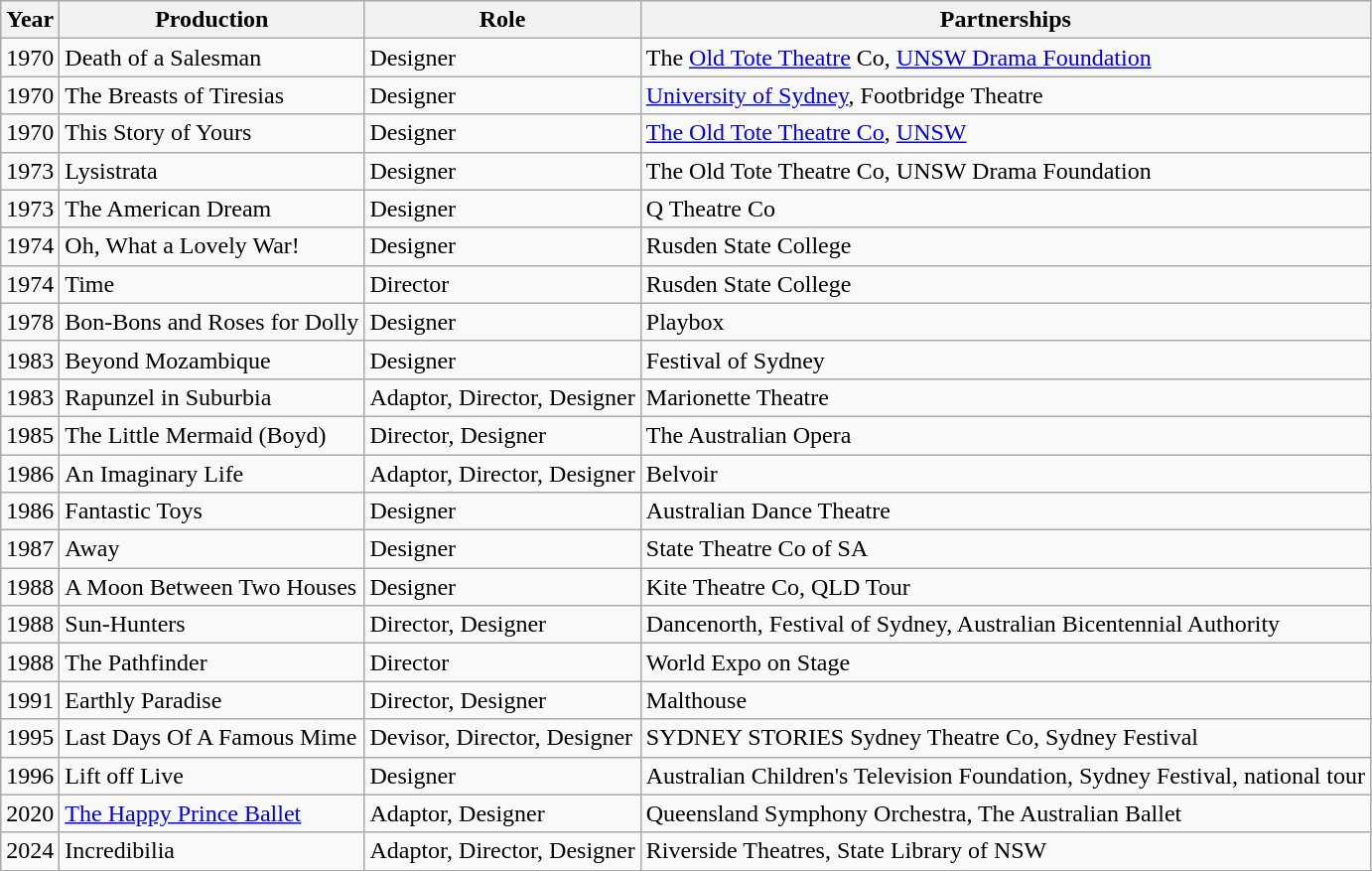<table class="wikitable">
<tr>
<th>Year</th>
<th>Production</th>
<th>Role</th>
<th>Partnerships</th>
</tr>
<tr>
<td>1970</td>
<td>Death of a Salesman</td>
<td>Designer</td>
<td>The <a href='#'>Old Tote Theatre</a> Co, <a href='#'>UNSW Drama Foundation</a></td>
</tr>
<tr>
<td>1970</td>
<td>The Breasts of Tiresias</td>
<td>Designer</td>
<td><a href='#'>University of Sydney</a>, Footbridge Theatre</td>
</tr>
<tr>
<td>1970</td>
<td>This Story of Yours</td>
<td>Designer</td>
<td><a href='#'>The Old Tote Theatre Co</a>, <a href='#'>UNSW</a></td>
</tr>
<tr>
<td>1973</td>
<td>Lysistrata</td>
<td>Designer</td>
<td>The Old Tote Theatre Co, UNSW Drama Foundation</td>
</tr>
<tr>
<td>1973</td>
<td>The American Dream</td>
<td>Designer</td>
<td>Q Theatre Co</td>
</tr>
<tr>
<td>1974</td>
<td>Oh, What a Lovely War!</td>
<td>Designer</td>
<td>Rusden State College</td>
</tr>
<tr>
<td>1974</td>
<td>Time</td>
<td>Director</td>
<td>Rusden State College</td>
</tr>
<tr>
<td>1978</td>
<td>Bon-Bons and Roses for Dolly</td>
<td>Designer</td>
<td>Playbox</td>
</tr>
<tr>
<td>1983</td>
<td>Beyond Mozambique</td>
<td>Designer</td>
<td>Festival of Sydney</td>
</tr>
<tr>
<td>1983</td>
<td>Rapunzel in Suburbia</td>
<td>Adaptor, Director, Designer</td>
<td>Marionette Theatre</td>
</tr>
<tr>
<td>1985</td>
<td>The Little Mermaid (Boyd)</td>
<td>Director, Designer</td>
<td>The Australian Opera</td>
</tr>
<tr>
<td>1986</td>
<td>An Imaginary Life</td>
<td>Adaptor, Director, Designer</td>
<td>Belvoir</td>
</tr>
<tr>
<td>1986</td>
<td>Fantastic Toys</td>
<td>Designer</td>
<td>Australian Dance Theatre</td>
</tr>
<tr>
<td>1987</td>
<td>Away</td>
<td>Designer</td>
<td>State Theatre Co of SA</td>
</tr>
<tr>
<td>1988</td>
<td>A Moon Between Two Houses</td>
<td>Designer</td>
<td>Kite Theatre Co, QLD Tour</td>
</tr>
<tr>
<td>1988</td>
<td>Sun-Hunters</td>
<td>Director, Designer</td>
<td>Dancenorth, Festival of Sydney, Australian Bicentennial Authority</td>
</tr>
<tr>
<td>1988</td>
<td>The Pathfinder</td>
<td>Director</td>
<td>World Expo on Stage</td>
</tr>
<tr>
<td>1991</td>
<td>Earthly Paradise</td>
<td>Director, Designer</td>
<td>Malthouse</td>
</tr>
<tr>
<td>1995</td>
<td>Last Days Of A Famous Mime</td>
<td>Devisor, Director, Designer</td>
<td>SYDNEY STORIES Sydney Theatre Co, Sydney Festival</td>
</tr>
<tr>
<td>1996</td>
<td>Lift off Live</td>
<td>Designer</td>
<td>Australian Children's Television Foundation, Sydney Festival, national tour</td>
</tr>
<tr>
<td>2020</td>
<td><a href='#'>The Happy Prince Ballet</a></td>
<td>Adaptor, Designer</td>
<td>Queensland Symphony Orchestra, The Australian Ballet</td>
</tr>
<tr>
<td>2024</td>
<td>Incredibilia</td>
<td>Adaptor, Director, Designer</td>
<td>Riverside Theatres, State Library of NSW</td>
</tr>
</table>
